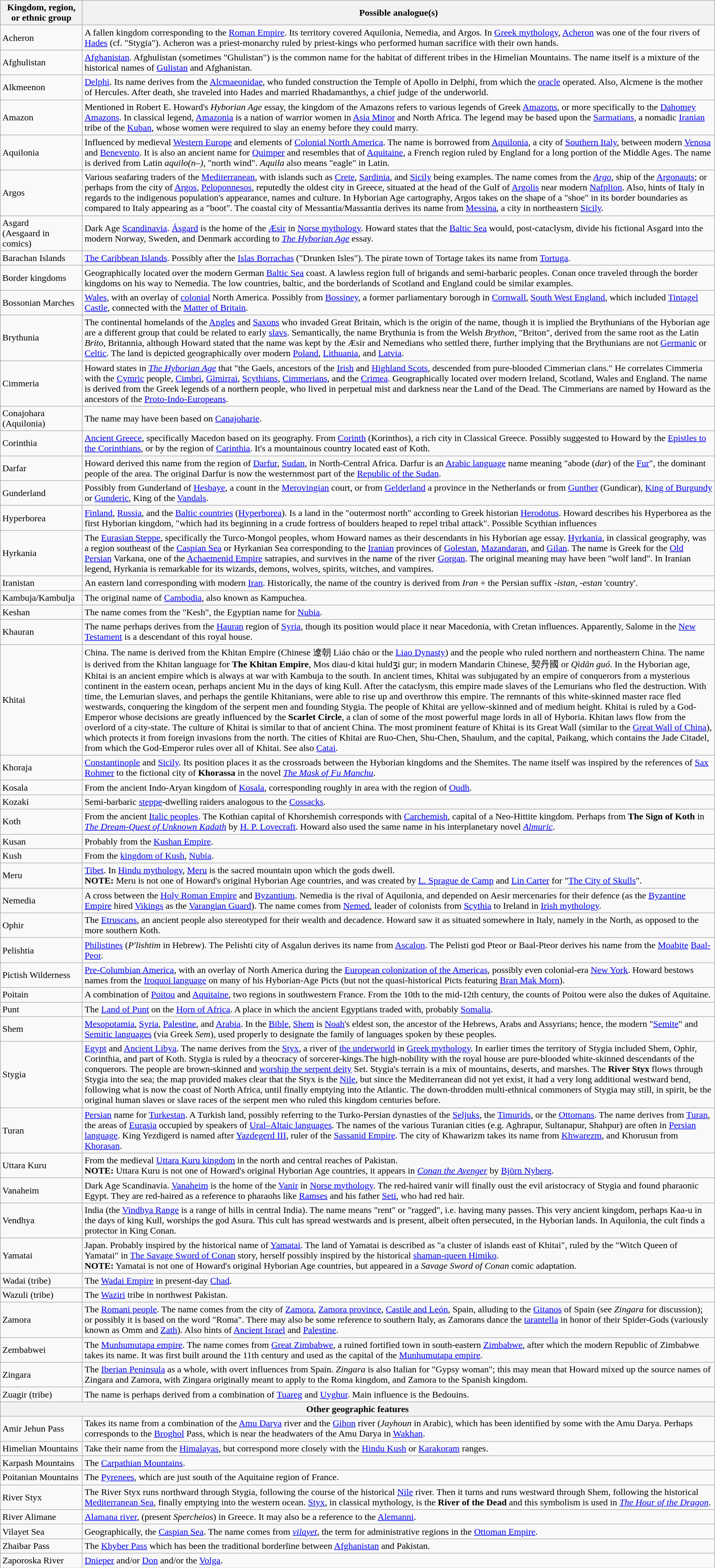<table class="wikitable">
<tr>
<th align="left">Kingdom, region, or ethnic group</th>
<th align="left">Possible analogue(s)</th>
</tr>
<tr>
<td> Acheron</td>
<td>A fallen kingdom corresponding to the <a href='#'>Roman Empire</a>. Its territory covered Aquilonia, Nemedia, and Argos. In <a href='#'>Greek mythology</a>, <a href='#'>Acheron</a> was one of the four rivers of <a href='#'>Hades</a> (cf. "Stygia"). Acheron was a priest-monarchy ruled by priest-kings who performed human sacrifice with their own hands.</td>
</tr>
<tr>
<td> Afghulistan</td>
<td><a href='#'>Afghanistan</a>. Afghulistan (sometimes "Ghulistan") is the common name for the habitat of different tribes in the Himelian Mountains. The name itself is a mixture of the historical names of <a href='#'>Gulistan</a> and Afghanistan.</td>
</tr>
<tr>
<td> Alkmeenon</td>
<td><a href='#'>Delphi</a>. Its name derives from the <a href='#'>Alcmaeonidae</a>, who funded construction the Temple of Apollo in Delphi, from which the <a href='#'>oracle</a> operated. Also, Alcmene is the mother of Hercules. After death, she traveled into Hades and married Rhadamanthys, a chief judge of the underworld.</td>
</tr>
<tr>
<td> Amazon</td>
<td>Mentioned in Robert E. Howard's <em>Hyborian Age</em> essay, the kingdom of the Amazons refers to various legends of Greek <a href='#'>Amazons</a>, or more specifically to the <a href='#'>Dahomey Amazons</a>. In classical legend, <a href='#'>Amazonia</a> is a nation of warrior women in <a href='#'>Asia Minor</a> and North Africa. The legend may be based upon the <a href='#'>Sarmatians</a>, a nomadic <a href='#'>Iranian</a> tribe of the <a href='#'>Kuban</a>, whose women were required to slay an enemy before they could marry.</td>
</tr>
<tr>
<td> Aquilonia</td>
<td>Influenced by medieval <a href='#'>Western Europe</a> and elements of <a href='#'>Colonial North America</a>. The name is borrowed from <a href='#'>Aquilonia</a>, a city of <a href='#'>Southern Italy</a>, between modern <a href='#'>Venosa</a> and <a href='#'>Benevento</a>. It is also an ancient name for <a href='#'>Quimper</a> and resembles that of <a href='#'>Aquitaine</a>, a French region ruled by England for a long portion of the Middle Ages. The name is derived from Latin <em>aquilo(n–)</em>, "north wind". <em>Aquila</em> also means "eagle" in Latin.</td>
</tr>
<tr>
<td> Argos</td>
<td>Various seafaring traders of the <a href='#'>Mediterranean</a>, with islands such as <a href='#'>Crete</a>, <a href='#'>Sardinia</a>, and <a href='#'>Sicily</a> being examples. The name comes from the <em><a href='#'>Argo</a></em>, ship of the <a href='#'>Argonauts</a>; or perhaps from the city of <a href='#'>Argos</a>, <a href='#'>Peloponnesos</a>, reputedly the oldest city in Greece, situated at the head of the Gulf of <a href='#'>Argolis</a> near modern <a href='#'>Nafplion</a>. Also, hints of Italy in regards to the indigenous population's appearance, names and culture. In Hyborian Age cartography, Argos takes on the shape of a "shoe" in its border boundaries as compared to Italy appearing as a "boot". The coastal city of Messantia/Massantia derives its name from <a href='#'>Messina</a>, a city in northeastern <a href='#'>Sicily</a>.</td>
</tr>
<tr>
<td> Asgard <br> (Aesgaard in comics)</td>
<td>Dark Age <a href='#'>Scandinavia</a>. <a href='#'>Ásgard</a> is the home of the <a href='#'>Æsir</a> in <a href='#'>Norse mythology</a>. Howard states that the <a href='#'>Baltic Sea</a> would, post-cataclysm, divide his fictional Asgard into the modern Norway, Sweden, and Denmark according to <em><a href='#'>The Hyborian Age</a></em> essay.</td>
</tr>
<tr>
<td> Barachan Islands</td>
<td><a href='#'>The Caribbean Islands</a>. Possibly after the <a href='#'>Islas Borrachas</a> ("Drunken Isles"). The pirate town of Tortage takes its name from <a href='#'>Tortuga</a>.</td>
</tr>
<tr>
<td> Border kingdoms</td>
<td>Geographically located over the modern German <a href='#'>Baltic Sea</a> coast. A lawless region full of brigands and semi-barbaric peoples. Conan once traveled through the border kingdoms on his way to Nemedia. The low countries, baltic, and the borderlands of Scotland and England could be similar examples.</td>
</tr>
<tr>
<td> Bossonian Marches</td>
<td><a href='#'>Wales</a>, with an overlay of <a href='#'>colonial</a> North America. Possibly from <a href='#'>Bossiney</a>, a former parliamentary borough in <a href='#'>Cornwall</a>, <a href='#'>South West England</a>, which included <a href='#'>Tintagel Castle</a>, connected with the <a href='#'>Matter of Britain</a>.</td>
</tr>
<tr>
<td>Brythunia</td>
<td>The continental homelands of the <a href='#'>Angles</a> and <a href='#'>Saxons</a> who invaded Great Britain, which is the origin of the name, though it is implied the Brythunians of the Hyborian age are a different group that could be related to early <a href='#'>slavs</a>. Semantically, the name Brythunia is from the Welsh <em>Brython</em>, "Briton", derived from the same root as the Latin <em>Brito</em>, Britannia, although Howard stated that the name was kept by the Æsir and Nemedians who settled there, further implying that the Brythunians are not <a href='#'>Germanic</a> or <a href='#'>Celtic</a>. The land is depicted geographically over modern <a href='#'>Poland</a>, <a href='#'>Lithuania</a>, and <a href='#'>Latvia</a>.</td>
</tr>
<tr>
<td> Cimmeria</td>
<td>Howard states in <em><a href='#'>The Hyborian Age</a></em> that "the Gaels, ancestors of the <a href='#'>Irish</a> and <a href='#'>Highland Scots</a>, descended from pure-blooded Cimmerian clans." He correlates Cimmeria with the <a href='#'>Cymric</a> people, <a href='#'>Cimbri</a>, <a href='#'>Gimirrai</a>, <a href='#'>Scythians</a>, <a href='#'>Cimmerians</a>, and the <a href='#'>Crimea</a>. Geographically located over modern Ireland, Scotland, Wales and England. The name is derived from the Greek legends of a northern people, who lived in perpetual mist and darkness near the Land of the Dead. The Cimmerians are named by Howard as the ancestors of the <a href='#'>Proto-Indo-Europeans</a>.</td>
</tr>
<tr>
<td> Conajohara (Aquilonia)</td>
<td>The name may have been based on <a href='#'>Canajoharie</a>.</td>
</tr>
<tr>
<td> Corinthia</td>
<td><a href='#'>Ancient Greece</a>, specifically Macedon based on its geography. From <a href='#'>Corinth</a> (Korinthos), a rich city in Classical Greece. Possibly suggested to Howard by the <a href='#'>Epistles to the Corinthians</a>, or by the region of <a href='#'>Carinthia</a>. It's a mountainous country located east of Koth.</td>
</tr>
<tr>
<td> Darfar</td>
<td>Howard derived this name from the region of <a href='#'>Darfur</a>, <a href='#'>Sudan</a>, in North-Central Africa. Darfur is an <a href='#'>Arabic language</a> name meaning "abode (<em>dar</em>) of the <a href='#'>Fur</a>", the dominant people of the area. The original Darfur is now the westernmost part of the <a href='#'>Republic of the Sudan</a>.</td>
</tr>
<tr>
<td> Gunderland</td>
<td>Possibly from Gunderland of <a href='#'>Hesbaye</a>, a count in the <a href='#'>Merovingian</a> court, or from <a href='#'>Gelderland</a> a province in the Netherlands or from <a href='#'>Gunther</a> (Gundicar), <a href='#'>King of Burgundy</a> or <a href='#'>Gunderic</a>, King of the <a href='#'>Vandals</a>.</td>
</tr>
<tr>
<td> Hyperborea</td>
<td><a href='#'>Finland</a>, <a href='#'>Russia</a>, and the <a href='#'>Baltic countries</a> (<a href='#'>Hyperborea</a>). Is a land in the "outermost north" according to Greek historian <a href='#'>Herodotus</a>. Howard describes his Hyperborea as the first Hyborian kingdom, "which had its beginning in a crude fortress of boulders heaped to repel tribal attack". Possible Scythian influences</td>
</tr>
<tr>
<td> Hyrkania</td>
<td>The <a href='#'>Eurasian Steppe</a>, specifically the Turco-Mongol peoples, whom Howard names as their descendants in his Hyborian age essay. <a href='#'>Hyrkania</a>, in classical geography, was a region southeast of the <a href='#'>Caspian Sea</a> or Hyrkanian Sea corresponding to the <a href='#'>Iranian</a> provinces of <a href='#'>Golestan</a>, <a href='#'>Mazandaran</a>, and <a href='#'>Gilan</a>. The name is Greek for the <a href='#'>Old Persian</a> Varkana, one of the <a href='#'>Achaemenid Empire</a> satrapies, and survives in the name of the river <a href='#'>Gorgan</a>. The original meaning may have been "wolf land". In Iranian legend, Hyrkania is remarkable for its wizards, demons, wolves, spirits, witches, and vampires.</td>
</tr>
<tr>
<td> Iranistan</td>
<td>An eastern land corresponding with modern <a href='#'>Iran</a>. Historically, the name of the country is derived from <em>Iran</em> + the Persian suffix <em>-istan</em>, <em>-estan</em> 'country'.</td>
</tr>
<tr>
<td> Kambuja/Kambulja</td>
<td>The original name of <a href='#'>Cambodia</a>, also known as Kampuchea.</td>
</tr>
<tr>
<td> Keshan</td>
<td>The name comes from the "Kesh", the Egyptian name for <a href='#'>Nubia</a>.</td>
</tr>
<tr>
<td> Khauran</td>
<td>The name perhaps derives from the <a href='#'>Hauran</a> region of <a href='#'>Syria</a>, though its position would place it near Macedonia, with Cretan influences. Apparently, Salome in the <a href='#'>New Testament</a> is a descendant of this royal house.</td>
</tr>
<tr>
<td> Khitai</td>
<td>China. The name is derived from the Khitan Empire (Chinese 遼朝 Liáo cháo or the <a href='#'>Liao Dynasty</a>) and the people who ruled northern and northeastern China. The name is derived from the Khitan language for <strong>The Khitan Empire</strong>, Mos diau-d kitai huldʒi gur; in modern Mandarin Chinese, 契丹國 or <em>Qìdān guó</em>. In the Hyborian age, Khitai is an ancient empire which is always at war with Kambuja to the south. In ancient times, Khitai was subjugated by an empire of conquerors from a mysterious continent in the eastern ocean, perhaps ancient Mu in the days of king Kull. After the cataclysm, this empire made slaves of the Lemurians who fled the destruction. With time, the Lemurian slaves, and perhaps the gentile Khitanians, were able to rise up and overthrow this empire. The remnants of this white-skinned master race fled westwards, conquering the kingdom of the serpent men and founding Stygia. The people of Khitai are yellow-skinned and of medium height. Khitai is ruled by a God-Emperor whose decisions are greatly influenced by the <strong>Scarlet Circle</strong>, a clan of some of the most powerful mage lords in all of Hyboria. Khitan laws flow from the overlord of a city-state. The culture of Khitai is similar to that of ancient China. The most prominent feature of Khitai is its Great Wall (similar to the <a href='#'>Great Wall of China</a>), which protects it from foreign invasions from the north. The cities of Khitai are Ruo-Chen, Shu-Chen, Shaulum, and the capital, Paikang, which contains the Jade Citadel, from which the God-Emperor rules over all of Khitai. See also <a href='#'>Catai</a>.</td>
</tr>
<tr>
<td> Khoraja</td>
<td><a href='#'>Constantinople</a> and <a href='#'>Sicily</a>. Its position places it as the crossroads between the Hyborian kingdoms and the Shemites. The name itself was inspired by the references of <a href='#'>Sax Rohmer</a> to the fictional city of <strong>Khorassa</strong> in the novel <em><a href='#'>The Mask of Fu Manchu</a></em>.</td>
</tr>
<tr>
<td> Kosala</td>
<td>From the ancient Indo-Aryan kingdom of <a href='#'>Kosala</a>, corresponding roughly in area with the region of <a href='#'>Oudh</a>.</td>
</tr>
<tr>
<td> Kozaki</td>
<td>Semi-barbaric <a href='#'>steppe</a>-dwelling raiders analogous to the <a href='#'>Cossacks</a>.</td>
</tr>
<tr>
<td> Koth</td>
<td>From the ancient <a href='#'>Italic peoples</a>. The Kothian capital of Khorshemish corresponds with <a href='#'>Carchemish</a>, capital of a Neo-Hittite kingdom. Perhaps from <strong>The Sign of Koth</strong> in <em><a href='#'>The Dream-Quest of Unknown Kadath</a></em> by <a href='#'>H. P. Lovecraft</a>. Howard also used the same name in his interplanetary novel <em><a href='#'>Almuric</a></em>.</td>
</tr>
<tr>
<td> Kusan</td>
<td>Probably from the <a href='#'>Kushan Empire</a>.</td>
</tr>
<tr>
<td> Kush</td>
<td>From the <a href='#'>kingdom of Kush</a>, <a href='#'>Nubia</a>.</td>
</tr>
<tr>
<td> Meru</td>
<td><a href='#'>Tibet</a>. In <a href='#'>Hindu mythology</a>, <a href='#'>Meru</a> is the sacred mountain upon which the gods dwell.<br><strong>NOTE:</strong> Meru is not one of Howard's original Hyborian Age countries, and was created by <a href='#'>L. Sprague de Camp</a> and <a href='#'>Lin Carter</a> for "<a href='#'>The City of Skulls</a>".</td>
</tr>
<tr>
<td> Nemedia</td>
<td>A cross between the <a href='#'>Holy Roman Empire</a> and <a href='#'>Byzantium</a>. Nemedia is the rival of Aquilonia, and depended on Aesir mercenaries for their defence (as the <a href='#'>Byzantine Empire</a> hired <a href='#'>Vikings</a> as the <a href='#'>Varangian Guard</a>). The name comes from <a href='#'>Nemed</a>, leader of colonists from <a href='#'>Scythia</a> to Ireland in <a href='#'>Irish mythology</a>.</td>
</tr>
<tr>
<td> Ophir</td>
<td>The <a href='#'>Etruscans</a>, an ancient people also stereotyped for their wealth and decadence. Howard saw it as situated somewhere in Italy, namely in the North, as opposed to the more southern Koth.</td>
</tr>
<tr>
<td> Pelishtia</td>
<td><a href='#'>Philistines</a> (<em>P'lishtim</em> in Hebrew). The Pelishti city of Asgalun derives its name from <a href='#'>Ascalon</a>. The Pelisti god Pteor or Baal-Pteor derives his name from the <a href='#'>Moabite</a> <a href='#'>Baal-Peor</a>.</td>
</tr>
<tr>
<td> Pictish Wilderness</td>
<td><a href='#'>Pre-Columbian America</a>, with an overlay of North America during the <a href='#'>European colonization of the Americas</a>, possibly even colonial-era <a href='#'>New York</a>. Howard bestows names from the <a href='#'>Iroquoi language</a> on many of his Hyborian-Age Picts (but not the quasi-historical Picts featuring <a href='#'>Bran Mak Morn</a>).</td>
</tr>
<tr>
<td> Poitain</td>
<td>A combination of <a href='#'>Poitou</a> and <a href='#'>Aquitaine</a>, two regions in southwestern France. From the 10th to the mid-12th century, the counts of Poitou were also the dukes of Aquitaine.</td>
</tr>
<tr>
<td> Punt</td>
<td>The <a href='#'>Land of Punt</a> on the <a href='#'>Horn of Africa</a>. A place in which the ancient Egyptians traded with, probably <a href='#'>Somalia</a>.</td>
</tr>
<tr>
<td> Shem</td>
<td><a href='#'>Mesopotamia</a>, <a href='#'>Syria</a>, <a href='#'>Palestine</a>, and <a href='#'>Arabia</a>. In the <a href='#'>Bible</a>, <a href='#'>Shem</a> is <a href='#'>Noah</a>'s eldest son, the ancestor of the Hebrews, Arabs and Assyrians; hence, the modern "<a href='#'>Semite</a>" and <a href='#'>Semitic languages</a> (via Greek <em>Sem</em>), used properly to designate the family of languages spoken by these peoples.</td>
</tr>
<tr>
<td> Stygia</td>
<td><a href='#'>Egypt</a> and <a href='#'>Ancient Libya</a>. The name derives from the <a href='#'>Styx</a>, a river of <a href='#'>the underworld</a> in <a href='#'>Greek mythology</a>. In earlier times the territory of Stygia included Shem, Ophir, Corinthia, and part of Koth. Stygia is ruled by a theocracy of sorcerer-kings.The high-nobility with the royal house are pure-blooded white-skinned descendants of the conquerors. The people are brown-skinned and <a href='#'>worship the serpent deity</a> Set. Stygia's terrain is a mix of mountains, deserts, and marshes. The <strong>River Styx</strong> flows through Stygia into the sea; the map provided makes clear that the Styx is the <a href='#'>Nile</a>, but since the Mediterranean did not yet exist, it had a very long additional westward bend, following what is now the coast of North Africa, until finally emptying into the Atlantic. The down-throdden multi-ethnical commoners of Stygia may still, in spirit, be the original human slaves or slave races of the serpent men who ruled this kingdom centuries before.</td>
</tr>
<tr>
<td> Turan</td>
<td><a href='#'>Persian</a> name for <a href='#'>Turkestan</a>. A Turkish land, possibly referring to the Turko-Persian dynasties of the <a href='#'>Seljuks</a>, the <a href='#'>Timurids</a>, or the <a href='#'>Ottomans</a>. The name derives from <a href='#'>Turan</a>, the areas of <a href='#'>Eurasia</a> occupied by speakers of <a href='#'>Ural–Altaic languages</a>. The names of the various Turanian cities (e.g. Aghrapur, Sultanapur, Shahpur) are often in <a href='#'>Persian language</a>. King Yezdigerd is named after <a href='#'>Yazdegerd III</a>, ruler of the <a href='#'>Sassanid Empire</a>. The city of Khawarizm takes its name from <a href='#'>Khwarezm</a>, and Khorusun from <a href='#'>Khorasan</a>.</td>
</tr>
<tr>
<td> Uttara Kuru</td>
<td>From the medieval <a href='#'>Uttara Kuru kingdom</a> in the north and central reaches of Pakistan.<br><strong>NOTE:</strong> Uttara Kuru is not one of Howard's original Hyborian Age countries, it appears in <em><a href='#'>Conan the Avenger</a></em> by <a href='#'>Björn Nyberg</a>.</td>
</tr>
<tr>
<td> Vanaheim</td>
<td>Dark Age Scandinavia. <a href='#'>Vanaheim</a> is the home of the <a href='#'>Vanir</a> in <a href='#'>Norse mythology</a>. The red-haired vanir will finally oust the evil aristocracy of Stygia and found pharaonic Egypt. They are red-haired as a reference to pharaohs like <a href='#'>Ramses</a> and his father <a href='#'>Seti</a>, who had red hair.</td>
</tr>
<tr>
<td> Vendhya</td>
<td>India (the <a href='#'>Vindhya Range</a> is a range of hills in central India). The name means "rent" or "ragged", i.e. having many passes. This very ancient kingdom, perhaps Kaa-u in the days of king Kull, worships the god Asura. This cult has spread westwards and is present, albeit often persecuted, in the Hyborian lands. In Aquilonia, the cult finds a protector in King Conan.</td>
</tr>
<tr>
<td> Yamatai</td>
<td>Japan. Probably inspired by the historical name of <a href='#'>Yamatai</a>. The land of Yamatai is described as "a cluster of islands east of Khitai", ruled by the "Witch Queen of Yamatai" in <a href='#'>The Savage Sword of Conan</a> story, herself possibly inspired by the historical <a href='#'>shaman-queen Himiko</a>.<br><strong>NOTE:</strong> Yamatai is not one of Howard's original Hyborian Age countries, but appeared in a <em>Savage Sword of Conan</em> comic adaptation.</td>
</tr>
<tr>
<td> Wadai (tribe)</td>
<td>The <a href='#'>Wadai Empire</a> in present-day <a href='#'>Chad</a>.</td>
</tr>
<tr>
<td> Wazuli (tribe)</td>
<td>The <a href='#'>Waziri</a> tribe in northwest Pakistan.</td>
</tr>
<tr>
<td> Zamora</td>
<td>The <a href='#'>Romani people</a>. The name comes from the city of <a href='#'>Zamora</a>, <a href='#'>Zamora province</a>, <a href='#'>Castile and León</a>, Spain, alluding to the <a href='#'>Gitanos</a> of Spain (see <em>Zingara</em> for discussion); or possibly it is based on the word "Roma". There may also be some reference to southern Italy, as Zamorans dance the <a href='#'>tarantella</a> in honor of their Spider-Gods (variously known as Omm and <a href='#'>Zath</a>). Also hints of <a href='#'>Ancient Israel</a> and <a href='#'>Palestine</a>.</td>
</tr>
<tr>
<td> Zembabwei</td>
<td>The <a href='#'>Munhumutapa empire</a>. The name comes from <a href='#'>Great Zimbabwe</a>, a ruined fortified town in south-eastern <a href='#'>Zimbabwe</a>, after which the modern Republic of Zimbabwe takes its name. It was first built around the 11th century and used as the capital of the <a href='#'>Munhumutapa empire</a>.</td>
</tr>
<tr>
<td> Zingara</td>
<td>The <a href='#'>Iberian Peninsula</a> as a whole, with overt influences from Spain. <em>Zingara</em> is also Italian for "Gypsy woman"; this may mean that Howard mixed up the source names of Zingara and Zamora, with Zingara originally meant to apply to the Roma kingdom, and Zamora to the Spanish kingdom.</td>
</tr>
<tr>
<td> Zuagir (tribe)</td>
<td>The name is perhaps derived from a combination of <a href='#'>Tuareg</a> and <a href='#'>Uyghur</a>. Main influence is the Bedouins.</td>
</tr>
<tr>
<th colspan=2 align="left">Other geographic features</th>
</tr>
<tr>
<td> Amir Jehun Pass</td>
<td>Takes its name from a combination of the <a href='#'>Amu Darya</a> river and the <a href='#'>Gihon</a> river (<em>Jayhoun</em> in Arabic), which has been identified by some with the Amu Darya. Perhaps corresponds to the <a href='#'>Broghol</a> Pass, which is near the headwaters of the Amu Darya in <a href='#'>Wakhan</a>.</td>
</tr>
<tr>
<td> Himelian Mountains</td>
<td>Take their name from the <a href='#'>Himalayas</a>, but correspond more closely with the <a href='#'>Hindu Kush</a> or <a href='#'>Karakoram</a> ranges.</td>
</tr>
<tr>
<td> Karpash Mountains</td>
<td>The <a href='#'>Carpathian Mountains</a>.</td>
</tr>
<tr>
<td> Poitanian Mountains</td>
<td>The <a href='#'>Pyrenees</a>, which are just south of the Aquitaine region of France.</td>
</tr>
<tr>
<td> River Styx</td>
<td>The River Styx runs northward through Stygia, following the course of the historical <a href='#'>Nile</a> river. Then it turns and runs westward through Shem, following the historical <a href='#'>Mediterranean Sea</a>, finally emptying into the western ocean. <a href='#'>Styx</a>, in classical mythology, is the <strong>River of the Dead</strong> and this symbolism is used in <em><a href='#'>The Hour of the Dragon</a></em>.</td>
</tr>
<tr>
<td> River Alimane</td>
<td><a href='#'>Alamana river</a>, (present <em>Spercheios</em>) in Greece. It may also be a reference to the <a href='#'>Alemanni</a>.</td>
</tr>
<tr>
<td> Vilayet Sea</td>
<td>Geographically, the <a href='#'>Caspian Sea</a>. The name comes from <em><a href='#'>vilayet</a></em>, the term for administrative regions in the <a href='#'>Ottoman Empire</a>.</td>
</tr>
<tr>
<td> Zhaibar Pass</td>
<td>The <a href='#'>Khyber Pass</a> which has been the traditional borderline between <a href='#'>Afghanistan</a> and Pakistan.</td>
</tr>
<tr>
<td> Zaporoska River</td>
<td><a href='#'>Dnieper</a> and/or <a href='#'>Don</a> and/or the <a href='#'>Volga</a>.</td>
</tr>
</table>
